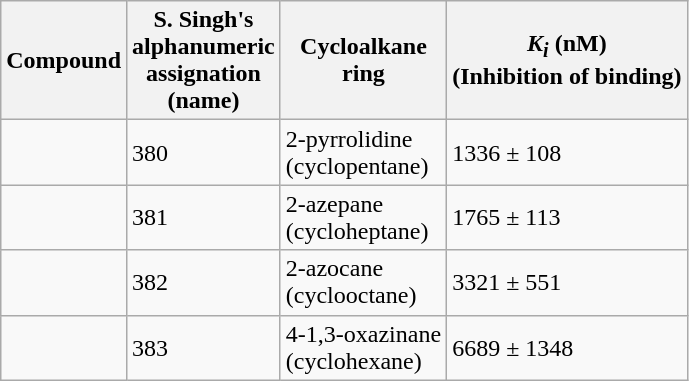<table class="wikitable sortable">
<tr>
<th>Compound</th>
<th>S. Singh's<br>alphanumeric<br>assignation<br>(name)</th>
<th>Cycloalkane <br>ring</th>
<th><em>K<sub>i</sub></em> (nM)<br>(Inhibition of binding)</th>
</tr>
<tr>
<td></td>
<td>380</td>
<td>2-pyrrolidine<br>(cyclopentane)</td>
<td>1336 ± 108</td>
</tr>
<tr>
<td></td>
<td>381</td>
<td>2-azepane<br>(cycloheptane)</td>
<td>1765 ± 113</td>
</tr>
<tr>
<td></td>
<td>382</td>
<td>2-azocane<br>(cyclooctane)</td>
<td>3321 ± 551</td>
</tr>
<tr>
<td></td>
<td>383</td>
<td>4-1,3-oxazinane<br>(cyclohexane)</td>
<td>6689 ± 1348</td>
</tr>
</table>
